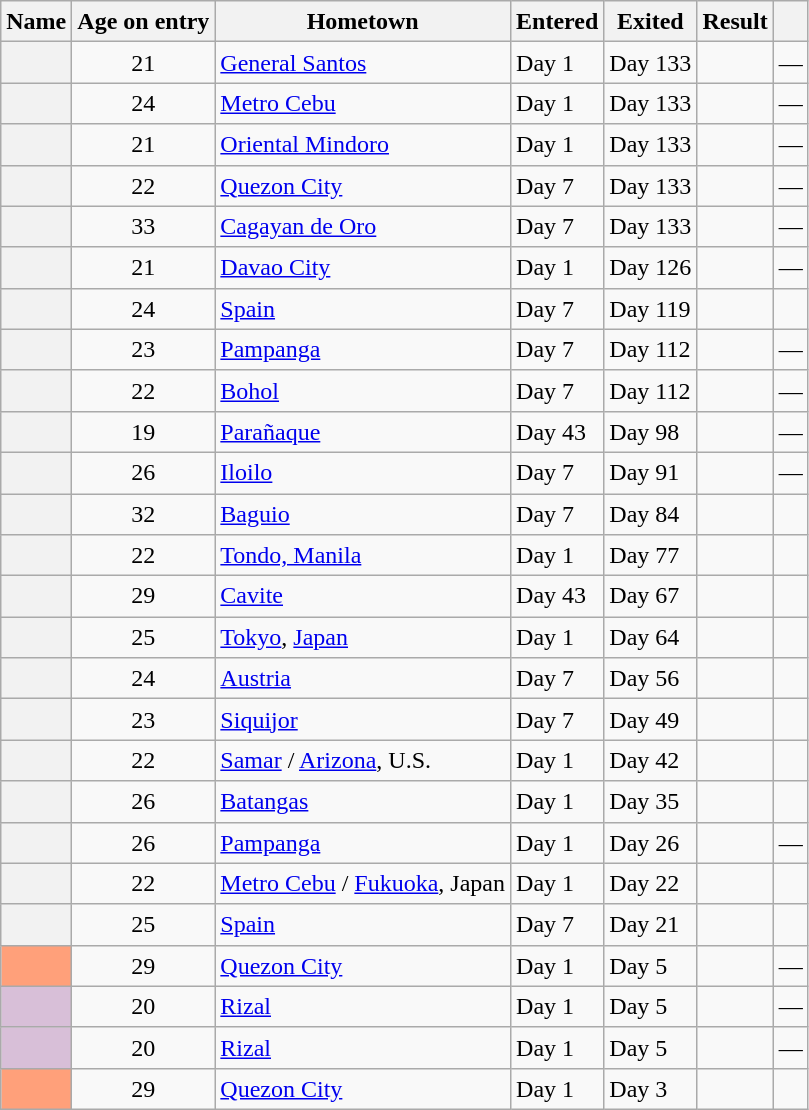<table class="wikitable sortable" style="font-size:100%; line-height:20px;">
<tr>
<th>Name</th>
<th>Age on entry</th>
<th>Hometown</th>
<th>Entered</th>
<th>Exited</th>
<th>Result</th>
<th></th>
</tr>
<tr>
<th></th>
<td align="center">21</td>
<td><a href='#'>General Santos</a></td>
<td>Day 1</td>
<td>Day 133</td>
<td></td>
<td>—</td>
</tr>
<tr>
<th></th>
<td align="center">24</td>
<td><a href='#'>Metro Cebu</a></td>
<td>Day 1</td>
<td>Day 133</td>
<td></td>
<td>—</td>
</tr>
<tr>
<th></th>
<td align="center">21</td>
<td><a href='#'>Oriental Mindoro</a></td>
<td>Day 1</td>
<td>Day 133</td>
<td></td>
<td>—</td>
</tr>
<tr>
<th></th>
<td align="center">22</td>
<td><a href='#'>Quezon City</a></td>
<td>Day 7</td>
<td>Day 133</td>
<td></td>
<td>—</td>
</tr>
<tr>
<th></th>
<td align="center">33</td>
<td><a href='#'>Cagayan de Oro</a></td>
<td>Day 7</td>
<td>Day 133</td>
<td></td>
<td>—</td>
</tr>
<tr>
<th></th>
<td align="center">21</td>
<td><a href='#'>Davao City</a></td>
<td>Day 1</td>
<td>Day 126</td>
<td></td>
<td>—</td>
</tr>
<tr>
<th></th>
<td align="center">24</td>
<td><a href='#'>Spain</a></td>
<td>Day 7</td>
<td>Day 119</td>
<td></td>
<td></td>
</tr>
<tr>
<th></th>
<td align="center">23</td>
<td><a href='#'>Pampanga</a></td>
<td>Day 7</td>
<td>Day 112</td>
<td></td>
<td>—</td>
</tr>
<tr>
<th></th>
<td align="center">22</td>
<td><a href='#'>Bohol</a></td>
<td>Day 7</td>
<td>Day 112</td>
<td></td>
<td>—</td>
</tr>
<tr>
<th></th>
<td align="center">19</td>
<td><a href='#'>Parañaque</a></td>
<td>Day 43</td>
<td>Day 98</td>
<td></td>
<td>—</td>
</tr>
<tr>
<th></th>
<td align="center">26</td>
<td><a href='#'>Iloilo</a></td>
<td>Day 7</td>
<td>Day 91</td>
<td></td>
<td>—</td>
</tr>
<tr>
<th></th>
<td align="center">32</td>
<td><a href='#'>Baguio</a></td>
<td>Day 7</td>
<td>Day 84</td>
<td></td>
<td></td>
</tr>
<tr>
<th></th>
<td align="center">22</td>
<td><a href='#'>Tondo, Manila</a></td>
<td>Day 1</td>
<td>Day 77</td>
<td></td>
<td></td>
</tr>
<tr>
<th></th>
<td align="center">29</td>
<td><a href='#'>Cavite</a></td>
<td>Day 43</td>
<td>Day 67</td>
<td></td>
<td></td>
</tr>
<tr>
<th></th>
<td align="center">25</td>
<td><a href='#'>Tokyo</a>, <a href='#'>Japan</a></td>
<td>Day 1</td>
<td>Day 64</td>
<td></td>
<td></td>
</tr>
<tr>
<th></th>
<td align="center">24</td>
<td><a href='#'>Austria</a></td>
<td>Day 7</td>
<td>Day 56</td>
<td></td>
<td></td>
</tr>
<tr>
<th></th>
<td align="center">23</td>
<td><a href='#'>Siquijor</a></td>
<td>Day 7</td>
<td>Day 49</td>
<td></td>
<td></td>
</tr>
<tr>
<th></th>
<td align="center">22</td>
<td><a href='#'>Samar</a> / <a href='#'>Arizona</a>, U.S.</td>
<td>Day 1</td>
<td>Day 42</td>
<td></td>
<td></td>
</tr>
<tr>
<th></th>
<td align="center">26</td>
<td><a href='#'>Batangas</a></td>
<td>Day 1</td>
<td>Day 35</td>
<td></td>
<td></td>
</tr>
<tr>
<th></th>
<td align="center">26</td>
<td><a href='#'>Pampanga</a></td>
<td>Day 1</td>
<td>Day 26</td>
<td></td>
<td>—</td>
</tr>
<tr>
<th></th>
<td align="center">22</td>
<td><a href='#'>Metro Cebu</a> / <a href='#'>Fukuoka</a>, Japan</td>
<td>Day 1</td>
<td>Day 22</td>
<td></td>
<td></td>
</tr>
<tr>
<th></th>
<td align="center">25</td>
<td><a href='#'>Spain</a></td>
<td>Day 7</td>
<td>Day 21</td>
<td></td>
<td></td>
</tr>
<tr>
<th style="background:#FFA07A;"></th>
<td align="center">29</td>
<td><a href='#'>Quezon City</a></td>
<td>Day 1</td>
<td>Day 5</td>
<td></td>
<td>—</td>
</tr>
<tr>
<th style="background:#D8BFD8;"></th>
<td align="center">20</td>
<td><a href='#'>Rizal</a></td>
<td>Day 1</td>
<td>Day 5</td>
<td></td>
<td>—</td>
</tr>
<tr>
<th style="background:#D8BFD8;"></th>
<td align="center">20</td>
<td><a href='#'>Rizal</a></td>
<td>Day 1</td>
<td>Day 5</td>
<td></td>
<td>—</td>
</tr>
<tr>
<th style="background:#FFA07A;"></th>
<td align="center">29</td>
<td><a href='#'>Quezon City</a></td>
<td>Day 1</td>
<td>Day 3</td>
<td></td>
<td></td>
</tr>
</table>
